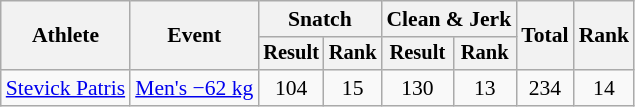<table class="wikitable" style="font-size:90%">
<tr>
<th rowspan=2>Athlete</th>
<th rowspan=2>Event</th>
<th colspan="2">Snatch</th>
<th colspan="2">Clean & Jerk</th>
<th rowspan="2">Total</th>
<th rowspan="2">Rank</th>
</tr>
<tr style="font-size:95%">
<th>Result</th>
<th>Rank</th>
<th>Result</th>
<th>Rank</th>
</tr>
<tr align=center>
<td align=left><a href='#'>Stevick Patris</a></td>
<td align=left><a href='#'>Men's −62 kg</a></td>
<td>104</td>
<td>15</td>
<td>130</td>
<td>13</td>
<td>234</td>
<td>14</td>
</tr>
</table>
